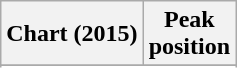<table class="wikitable sortable">
<tr>
<th>Chart (2015)</th>
<th>Peak<br>position</th>
</tr>
<tr>
</tr>
<tr>
</tr>
<tr>
</tr>
<tr>
</tr>
</table>
